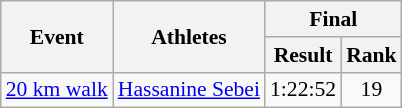<table class="wikitable" border="1" style="font-size:90%">
<tr>
<th rowspan="2">Event</th>
<th rowspan="2">Athletes</th>
<th colspan="2">Final</th>
</tr>
<tr>
<th>Result</th>
<th>Rank</th>
</tr>
<tr>
<td><a href='#'>20 km walk</a></td>
<td><a href='#'>Hassanine Sebei</a></td>
<td align=center>1:22:52</td>
<td align=center>19</td>
</tr>
</table>
